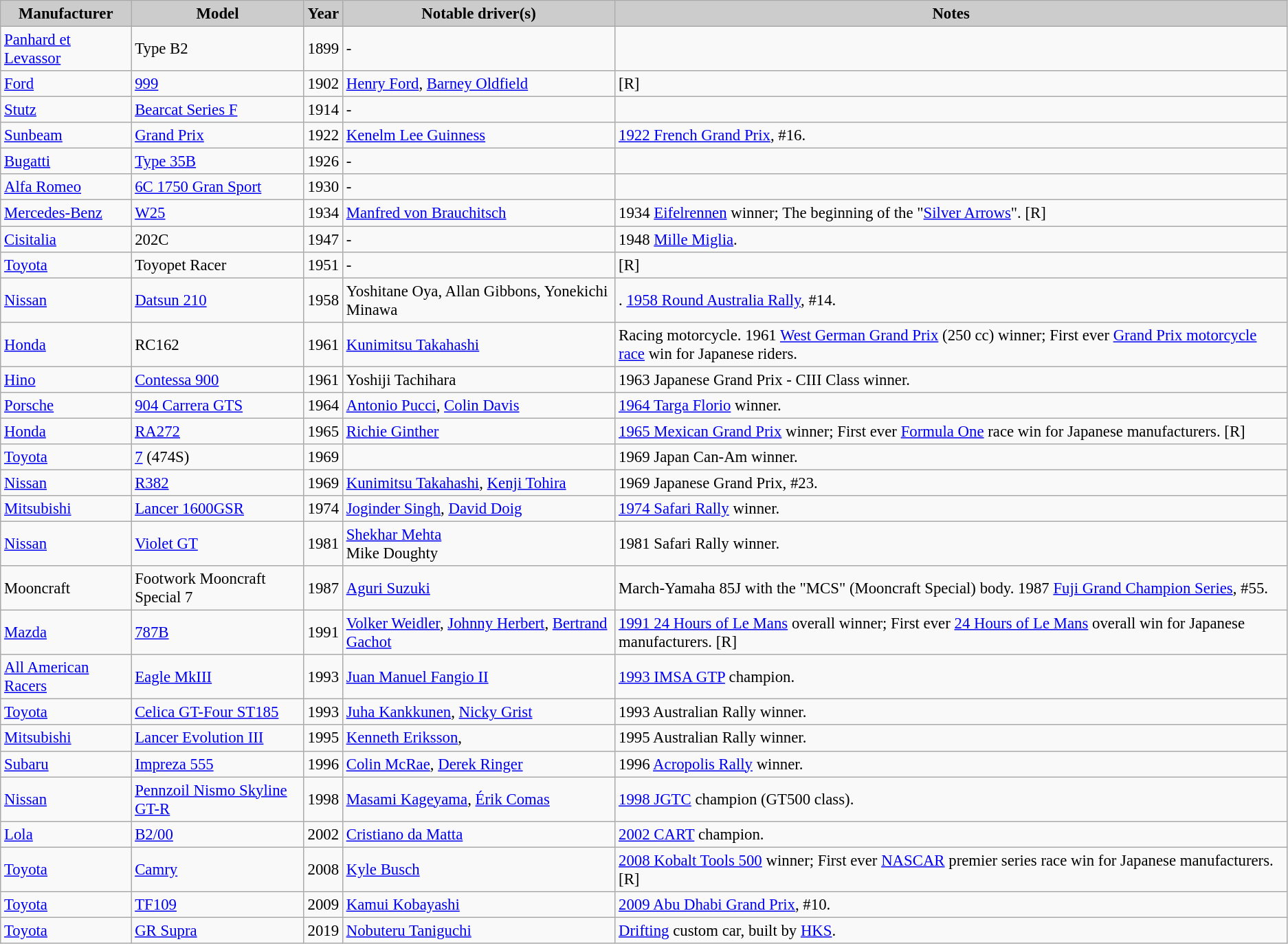<table class="wikitable sortable" style="font-size:95%;">
<tr National Motor Museum>
<th scope=col style="background-color:#CCCCCC;">Manufacturer</th>
<th scope=col style="background-color:#CCCCCC;">Model</th>
<th scope=col style="background-color:#CCCCCC;">Year</th>
<th scope=col style="background-color:#CCCCCC;">Notable driver(s)</th>
<th scope=col style="background-color:#CCCCCC;">Notes</th>
</tr>
<tr>
<td><a href='#'>Panhard et Levassor</a></td>
<td>Type B2</td>
<td>1899</td>
<td>-</td>
<td></td>
</tr>
<tr>
<td><a href='#'>Ford</a></td>
<td><a href='#'>999</a></td>
<td>1902</td>
<td><a href='#'>Henry Ford</a>, <a href='#'>Barney Oldfield</a></td>
<td>[R]</td>
</tr>
<tr>
<td><a href='#'>Stutz</a></td>
<td><a href='#'>Bearcat Series F</a></td>
<td>1914</td>
<td>-</td>
<td></td>
</tr>
<tr>
<td><a href='#'>Sunbeam</a></td>
<td><a href='#'>Grand Prix</a></td>
<td>1922</td>
<td><a href='#'>Kenelm Lee Guinness</a></td>
<td><a href='#'>1922 French Grand Prix</a>, #16.</td>
</tr>
<tr>
<td><a href='#'>Bugatti</a></td>
<td><a href='#'>Type 35B</a></td>
<td>1926</td>
<td>-</td>
<td></td>
</tr>
<tr>
<td><a href='#'>Alfa Romeo</a></td>
<td><a href='#'>6C 1750 Gran Sport</a></td>
<td>1930</td>
<td>-</td>
<td></td>
</tr>
<tr>
<td><a href='#'>Mercedes-Benz</a></td>
<td><a href='#'>W25</a></td>
<td>1934</td>
<td><a href='#'>Manfred von Brauchitsch</a></td>
<td>1934 <a href='#'>Eifelrennen</a> winner; The beginning of the "<a href='#'>Silver Arrows</a>". [R]</td>
</tr>
<tr>
<td><a href='#'>Cisitalia</a></td>
<td>202C</td>
<td>1947</td>
<td>-</td>
<td>1948 <a href='#'>Mille Miglia</a>.</td>
</tr>
<tr>
<td><a href='#'>Toyota</a></td>
<td>Toyopet Racer</td>
<td>1951</td>
<td>-</td>
<td>[R]</td>
</tr>
<tr>
<td><a href='#'>Nissan</a></td>
<td><a href='#'>Datsun 210</a></td>
<td>1958</td>
<td>Yoshitane Oya, Allan Gibbons, Yonekichi Minawa</td>
<td>. <a href='#'>1958 Round Australia Rally</a>, #14.</td>
</tr>
<tr>
<td><a href='#'>Honda</a></td>
<td>RC162</td>
<td>1961</td>
<td><a href='#'>Kunimitsu Takahashi</a></td>
<td>Racing motorcycle. 1961 <a href='#'>West German Grand Prix</a> (250 cc) winner; First ever <a href='#'>Grand Prix motorcycle race</a> win for Japanese riders.</td>
</tr>
<tr>
<td><a href='#'>Hino</a></td>
<td><a href='#'>Contessa 900</a></td>
<td>1961</td>
<td>Yoshiji Tachihara</td>
<td>1963 Japanese Grand Prix - CIII Class winner.</td>
</tr>
<tr>
<td><a href='#'>Porsche</a></td>
<td><a href='#'>904 Carrera GTS</a></td>
<td>1964</td>
<td><a href='#'>Antonio Pucci</a>, <a href='#'>Colin Davis</a></td>
<td><a href='#'>1964 Targa Florio</a> winner.</td>
</tr>
<tr>
<td><a href='#'>Honda</a></td>
<td><a href='#'>RA272</a></td>
<td>1965</td>
<td><a href='#'>Richie Ginther</a></td>
<td><a href='#'>1965 Mexican Grand Prix</a> winner; First ever <a href='#'>Formula One</a> race win for Japanese manufacturers. [R]</td>
</tr>
<tr>
<td><a href='#'>Toyota</a></td>
<td><a href='#'>7</a> (474S)</td>
<td>1969</td>
<td></td>
<td>1969 Japan Can-Am winner.</td>
</tr>
<tr>
<td><a href='#'>Nissan</a></td>
<td><a href='#'>R382</a></td>
<td>1969</td>
<td><a href='#'>Kunimitsu Takahashi</a>, <a href='#'>Kenji Tohira</a></td>
<td>1969 Japanese Grand Prix, #23.</td>
</tr>
<tr>
<td><a href='#'>Mitsubishi</a></td>
<td><a href='#'>Lancer 1600GSR</a></td>
<td>1974</td>
<td><a href='#'>Joginder Singh</a>, <a href='#'>David Doig</a></td>
<td><a href='#'>1974 Safari Rally</a> winner.</td>
</tr>
<tr>
<td><a href='#'>Nissan</a></td>
<td><a href='#'>Violet GT</a></td>
<td>1981</td>
<td><a href='#'>Shekhar Mehta</a><br>Mike Doughty</td>
<td>1981 Safari Rally winner.</td>
</tr>
<tr>
<td>Mooncraft</td>
<td>Footwork Mooncraft Special 7</td>
<td>1987</td>
<td><a href='#'>Aguri Suzuki</a></td>
<td>March-Yamaha 85J with the "MCS" (Mooncraft Special) body. 1987 <a href='#'>Fuji Grand Champion Series</a>, #55.</td>
</tr>
<tr>
<td><a href='#'>Mazda</a></td>
<td><a href='#'>787B</a></td>
<td>1991</td>
<td><a href='#'>Volker Weidler</a>, <a href='#'>Johnny Herbert</a>, <a href='#'>Bertrand Gachot</a></td>
<td><a href='#'>1991 24 Hours of Le Mans</a> overall winner; First ever <a href='#'>24 Hours of Le Mans</a> overall win for Japanese manufacturers. [R]</td>
</tr>
<tr>
<td><a href='#'>All American Racers</a></td>
<td><a href='#'>Eagle MkIII</a></td>
<td>1993</td>
<td><a href='#'>Juan Manuel Fangio II</a></td>
<td><a href='#'>1993 IMSA GTP</a> champion.</td>
</tr>
<tr>
<td><a href='#'>Toyota</a></td>
<td><a href='#'>Celica GT-Four ST185</a></td>
<td>1993</td>
<td><a href='#'>Juha Kankkunen</a>, <a href='#'>Nicky Grist</a></td>
<td>1993 Australian Rally winner.</td>
</tr>
<tr>
<td><a href='#'>Mitsubishi</a></td>
<td><a href='#'>Lancer Evolution III</a></td>
<td>1995</td>
<td><a href='#'>Kenneth Eriksson</a>, </td>
<td>1995 Australian Rally winner.</td>
</tr>
<tr>
<td><a href='#'>Subaru</a></td>
<td><a href='#'>Impreza 555</a></td>
<td>1996</td>
<td><a href='#'>Colin McRae</a>, <a href='#'>Derek Ringer</a></td>
<td>1996 <a href='#'>Acropolis Rally</a> winner.</td>
</tr>
<tr>
<td><a href='#'>Nissan</a></td>
<td><a href='#'>Pennzoil Nismo Skyline GT-R</a></td>
<td>1998</td>
<td><a href='#'>Masami Kageyama</a>, <a href='#'>Érik Comas</a></td>
<td><a href='#'>1998 JGTC</a> champion (GT500 class).</td>
</tr>
<tr>
<td><a href='#'>Lola</a></td>
<td><a href='#'>B2/00</a></td>
<td>2002</td>
<td><a href='#'>Cristiano da Matta</a></td>
<td><a href='#'>2002 CART</a> champion.</td>
</tr>
<tr>
<td><a href='#'>Toyota</a></td>
<td><a href='#'>Camry</a></td>
<td>2008</td>
<td><a href='#'>Kyle Busch</a></td>
<td><a href='#'>2008 Kobalt Tools 500</a> winner; First ever <a href='#'>NASCAR</a> premier series race win for Japanese manufacturers. [R]</td>
</tr>
<tr>
<td><a href='#'>Toyota</a></td>
<td><a href='#'>TF109</a></td>
<td>2009</td>
<td><a href='#'>Kamui Kobayashi</a></td>
<td><a href='#'>2009 Abu Dhabi Grand Prix</a>, #10.</td>
</tr>
<tr>
<td><a href='#'>Toyota</a></td>
<td><a href='#'>GR Supra</a></td>
<td>2019</td>
<td><a href='#'>Nobuteru Taniguchi</a></td>
<td><a href='#'>Drifting</a> custom car, built by <a href='#'>HKS</a>.</td>
</tr>
</table>
